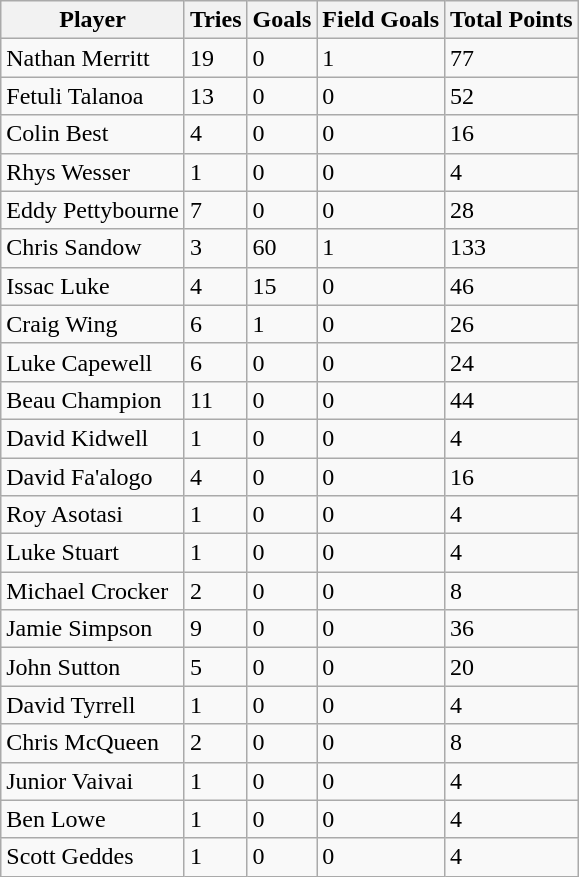<table class="wikitable sortable">
<tr>
<th>Player</th>
<th>Tries</th>
<th>Goals</th>
<th>Field Goals</th>
<th>Total Points</th>
</tr>
<tr>
<td>Nathan Merritt</td>
<td>19</td>
<td>0</td>
<td>1</td>
<td>77</td>
</tr>
<tr>
<td>Fetuli Talanoa</td>
<td>13</td>
<td>0</td>
<td>0</td>
<td>52</td>
</tr>
<tr>
<td>Colin Best</td>
<td>4</td>
<td>0</td>
<td>0</td>
<td>16</td>
</tr>
<tr>
<td>Rhys Wesser</td>
<td>1</td>
<td>0</td>
<td>0</td>
<td>4</td>
</tr>
<tr>
<td>Eddy Pettybourne</td>
<td>7</td>
<td>0</td>
<td>0</td>
<td>28</td>
</tr>
<tr>
<td>Chris Sandow</td>
<td>3</td>
<td>60</td>
<td>1</td>
<td>133</td>
</tr>
<tr>
<td>Issac Luke</td>
<td>4</td>
<td>15</td>
<td>0</td>
<td>46</td>
</tr>
<tr>
<td>Craig Wing</td>
<td>6</td>
<td>1</td>
<td>0</td>
<td>26</td>
</tr>
<tr>
<td>Luke Capewell</td>
<td>6</td>
<td>0</td>
<td>0</td>
<td>24</td>
</tr>
<tr>
<td>Beau Champion</td>
<td>11</td>
<td>0</td>
<td>0</td>
<td>44</td>
</tr>
<tr>
<td>David Kidwell</td>
<td>1</td>
<td>0</td>
<td>0</td>
<td>4</td>
</tr>
<tr>
<td>David Fa'alogo</td>
<td>4</td>
<td>0</td>
<td>0</td>
<td>16</td>
</tr>
<tr>
<td>Roy Asotasi</td>
<td>1</td>
<td>0</td>
<td>0</td>
<td>4</td>
</tr>
<tr>
<td>Luke Stuart</td>
<td>1</td>
<td>0</td>
<td>0</td>
<td>4</td>
</tr>
<tr>
<td>Michael Crocker</td>
<td>2</td>
<td>0</td>
<td>0</td>
<td>8</td>
</tr>
<tr>
<td>Jamie Simpson</td>
<td>9</td>
<td>0</td>
<td>0</td>
<td>36</td>
</tr>
<tr>
<td>John Sutton</td>
<td>5</td>
<td>0</td>
<td>0</td>
<td>20</td>
</tr>
<tr>
<td>David Tyrrell</td>
<td>1</td>
<td>0</td>
<td>0</td>
<td>4</td>
</tr>
<tr>
<td>Chris McQueen</td>
<td>2</td>
<td>0</td>
<td>0</td>
<td>8</td>
</tr>
<tr>
<td>Junior Vaivai</td>
<td>1</td>
<td>0</td>
<td>0</td>
<td>4</td>
</tr>
<tr>
<td>Ben Lowe</td>
<td>1</td>
<td>0</td>
<td>0</td>
<td>4</td>
</tr>
<tr>
<td>Scott Geddes</td>
<td>1</td>
<td>0</td>
<td>0</td>
<td>4</td>
</tr>
</table>
